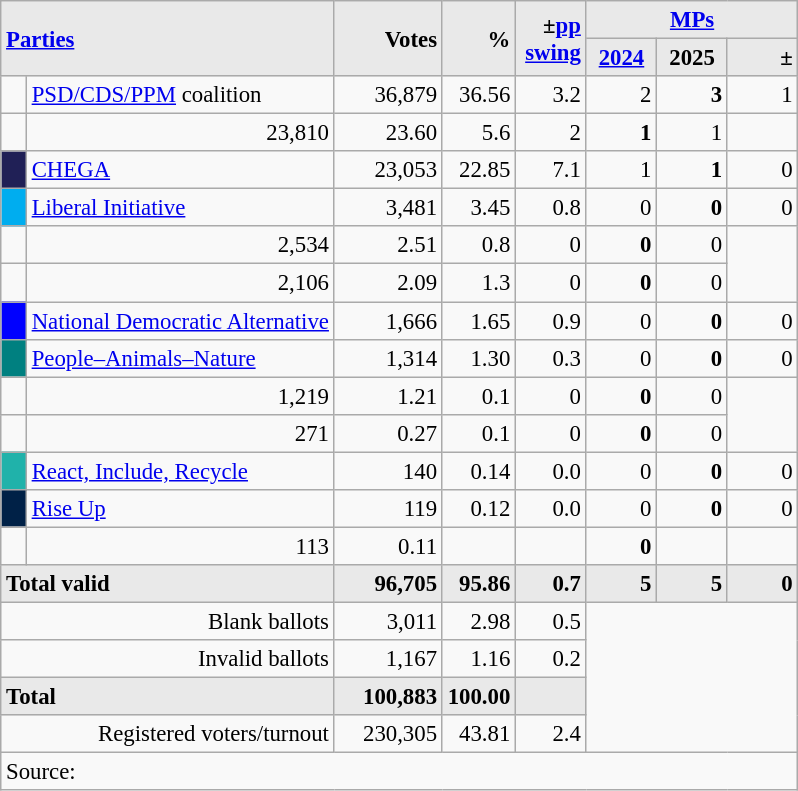<table class="wikitable" style="text-align:right; font-size:95%;">
<tr>
<th rowspan="2" colspan="2" style="background:#e9e9e9; text-align:left;" alignleft><a href='#'>Parties</a></th>
<th rowspan="2" style="background:#e9e9e9; text-align:right;">Votes</th>
<th rowspan="2" style="background:#e9e9e9; text-align:right;">%</th>
<th rowspan="2" style="background:#e9e9e9; text-align:right;">±<a href='#'>pp</a> <a href='#'>swing</a></th>
<th colspan="3" style="background:#e9e9e9; text-align:center;"><a href='#'>MPs</a></th>
</tr>
<tr style="background-color:#E9E9E9">
<th style="background-color:#E9E9E9;text-align:center;"><a href='#'>2024</a></th>
<th style="background-color:#E9E9E9;text-align:center;">2025</th>
<th style="background:#e9e9e9; text-align:right;">±</th>
</tr>
<tr>
<td style="width: 10px" bgcolor=></td>
<td align="left"><a href='#'>PSD/CDS/PPM</a> coalition </td>
<td>36,879</td>
<td>36.56</td>
<td>3.2</td>
<td>2</td>
<td><strong>3</strong></td>
<td>1</td>
</tr>
<tr>
<td></td>
<td>23,810</td>
<td>23.60</td>
<td>5.6</td>
<td>2</td>
<td><strong>1</strong></td>
<td>1</td>
</tr>
<tr>
<td style="width: 10px" bgcolor="#202056" align="center"></td>
<td align="left"><a href='#'>CHEGA</a></td>
<td>23,053</td>
<td>22.85</td>
<td>7.1</td>
<td>1</td>
<td><strong>1</strong></td>
<td>0</td>
</tr>
<tr>
<td style="width: 10px" bgcolor="#00ADEF" align="center"></td>
<td align="left"><a href='#'>Liberal Initiative</a></td>
<td>3,481</td>
<td>3.45</td>
<td>0.8</td>
<td>0</td>
<td><strong>0</strong></td>
<td>0</td>
</tr>
<tr>
<td></td>
<td>2,534</td>
<td>2.51</td>
<td>0.8</td>
<td>0</td>
<td><strong>0</strong></td>
<td>0</td>
</tr>
<tr>
<td></td>
<td>2,106</td>
<td>2.09</td>
<td>1.3</td>
<td>0</td>
<td><strong>0</strong></td>
<td>0</td>
</tr>
<tr>
<td style="width: 10px" bgcolor="blue" align="center"></td>
<td align="left"><a href='#'>National Democratic Alternative</a></td>
<td>1,666</td>
<td>1.65</td>
<td>0.9</td>
<td>0</td>
<td><strong>0</strong></td>
<td>0</td>
</tr>
<tr>
<td style="width: 10px" bgcolor="teal" align="center"></td>
<td align="left"><a href='#'>People–Animals–Nature</a></td>
<td>1,314</td>
<td>1.30</td>
<td>0.3</td>
<td>0</td>
<td><strong>0</strong></td>
<td>0</td>
</tr>
<tr>
<td></td>
<td>1,219</td>
<td>1.21</td>
<td>0.1</td>
<td>0</td>
<td><strong>0</strong></td>
<td>0</td>
</tr>
<tr>
<td></td>
<td>271</td>
<td>0.27</td>
<td>0.1</td>
<td>0</td>
<td><strong>0</strong></td>
<td>0</td>
</tr>
<tr>
<td style="width: 10px" bgcolor="LightSeaGreen" align="center"></td>
<td align="left"><a href='#'>React, Include, Recycle</a></td>
<td>140</td>
<td>0.14</td>
<td>0.0</td>
<td>0</td>
<td><strong>0</strong></td>
<td>0</td>
</tr>
<tr>
<td style="width: 10px" bgcolor="#002147" align="center"></td>
<td align="left"><a href='#'>Rise Up</a></td>
<td>119</td>
<td>0.12</td>
<td>0.0</td>
<td>0</td>
<td><strong>0</strong></td>
<td>0</td>
</tr>
<tr>
<td></td>
<td>113</td>
<td>0.11</td>
<td></td>
<td></td>
<td><strong>0</strong></td>
<td></td>
</tr>
<tr>
<td colspan=2 align=left style="background-color:#E9E9E9"><strong>Total valid</strong></td>
<td width="65" align="right" style="background-color:#E9E9E9"><strong>96,705</strong></td>
<td width="40" align="right" style="background-color:#E9E9E9"><strong>95.86</strong></td>
<td width="40" align="right" style="background-color:#E9E9E9"><strong>0.7</strong></td>
<td width="40" align="right" style="background-color:#E9E9E9"><strong>5</strong></td>
<td width="40" align="right" style="background-color:#E9E9E9"><strong>5</strong></td>
<td width="40" align="right" style="background-color:#E9E9E9"><strong>0</strong></td>
</tr>
<tr>
<td colspan=2>Blank ballots</td>
<td>3,011</td>
<td>2.98</td>
<td>0.5</td>
<td colspan=3 rowspan=4></td>
</tr>
<tr>
<td colspan=2>Invalid ballots</td>
<td>1,167</td>
<td>1.16</td>
<td>0.2</td>
</tr>
<tr>
<td colspan=2 align=left style="background-color:#E9E9E9"><strong>Total</strong></td>
<td width="50" align="right" style="background-color:#E9E9E9"><strong>100,883</strong></td>
<td width="40" align="right" style="background-color:#E9E9E9"><strong>100.00</strong></td>
<td width="40" align="right" style="background-color:#E9E9E9"></td>
</tr>
<tr>
<td colspan=2>Registered voters/turnout</td>
<td>230,305</td>
<td>43.81</td>
<td>2.4</td>
</tr>
<tr>
<td colspan=8 align=left>Source: </td>
</tr>
</table>
